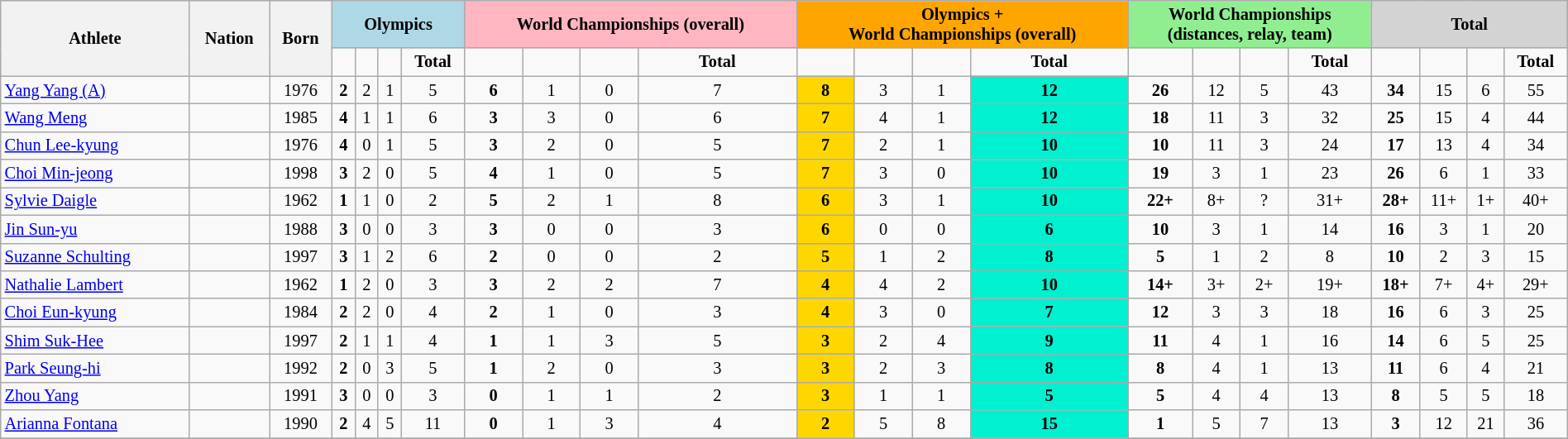<table class="wikitable" width=100% style="font-size:85%; text-align:center;">
<tr text-align="center" bgcolor="#efefef">
<th rowspan=2>Athlete</th>
<th rowspan=2>Nation</th>
<th rowspan=2>Born</th>
<th colspan=4; style="background-color:lightblue">Olympics</th>
<th colspan=4; style="background-color:lightpink">World Championships (overall)</th>
<th colspan=4; style="background-color:orange">Olympics + <br>World Championships (overall)</th>
<th colspan=4; style="background-color:lightgreen">World Championships<br>(distances, relay, team)</th>
<th colspan=4; style="background-color:lightgrey">Total</th>
</tr>
<tr>
<td><strong></strong></td>
<td></td>
<td></td>
<td><strong>Total</strong></td>
<td><strong></strong></td>
<td></td>
<td></td>
<td><strong>Total</strong></td>
<td><strong></strong></td>
<td></td>
<td></td>
<td><strong>Total</strong></td>
<td><strong></strong></td>
<td></td>
<td></td>
<td><strong>Total</strong></td>
<td><strong></strong></td>
<td></td>
<td></td>
<td><strong>Total</strong></td>
</tr>
<tr>
<td align=left><a href='#'>Yang Yang (A)</a></td>
<td align=left></td>
<td>1976</td>
<td><strong>2</strong></td>
<td>2</td>
<td>1</td>
<td>5</td>
<td><strong>6</strong></td>
<td>1</td>
<td>0</td>
<td>7</td>
<td style="background-color:#FFD700"><strong>8</strong></td>
<td>3</td>
<td>1</td>
<td style="background-color:#00f0D0"><strong>12</strong></td>
<td><strong>26</strong></td>
<td>12</td>
<td>5</td>
<td>43</td>
<td><strong>34</strong></td>
<td>15</td>
<td>6</td>
<td>55</td>
</tr>
<tr>
<td align=left><a href='#'>Wang Meng</a></td>
<td align=left></td>
<td>1985</td>
<td><strong>4</strong></td>
<td>1</td>
<td>1</td>
<td>6</td>
<td><strong>3</strong></td>
<td>3</td>
<td>0</td>
<td>6</td>
<td style="background-color:#FFD700"><strong>7</strong></td>
<td>4</td>
<td>1</td>
<td style="background-color:#00f0D0"><strong>12</strong></td>
<td><strong>18</strong></td>
<td>11</td>
<td>3</td>
<td>32</td>
<td><strong>25</strong></td>
<td>15</td>
<td>4</td>
<td>44</td>
</tr>
<tr>
<td align=left><a href='#'>Chun Lee-kyung</a></td>
<td align=left></td>
<td>1976</td>
<td><strong>4</strong></td>
<td>0</td>
<td>1</td>
<td>5</td>
<td><strong>3</strong></td>
<td>2</td>
<td>0</td>
<td>5</td>
<td style="background-color:#FFD700"><strong>7</strong></td>
<td>2</td>
<td>1</td>
<td style="background-color:#00f0D0"><strong>10</strong></td>
<td><strong>10</strong></td>
<td>11</td>
<td>3</td>
<td>24</td>
<td><strong>17</strong></td>
<td>13</td>
<td>4</td>
<td>34</td>
</tr>
<tr>
<td align="left"><a href='#'>Choi Min-jeong</a></td>
<td align="left"></td>
<td>1998</td>
<td><strong>3</strong></td>
<td>2</td>
<td>0</td>
<td>5</td>
<td><strong>4</strong></td>
<td>1</td>
<td>0</td>
<td>5</td>
<td style="background-color:#FFD700"><strong>7</strong></td>
<td>3</td>
<td>0</td>
<td style="background-color:#00f0D0"><strong>10</strong></td>
<td><strong>19</strong></td>
<td>3</td>
<td>1</td>
<td>23</td>
<td><strong>26</strong></td>
<td>6</td>
<td>1</td>
<td>33</td>
</tr>
<tr>
<td align=left><a href='#'>Sylvie Daigle</a></td>
<td align=left></td>
<td>1962</td>
<td><strong>1</strong></td>
<td>1</td>
<td>0</td>
<td>2</td>
<td><strong>5</strong></td>
<td>2</td>
<td>1</td>
<td>8</td>
<td style="background-color:#FFD700"><strong>6</strong></td>
<td>3</td>
<td>1</td>
<td style="background-color:#00f0D0"><strong>10</strong></td>
<td><strong>22+</strong></td>
<td>8+</td>
<td>?</td>
<td>31+</td>
<td><strong>28+</strong></td>
<td>11+</td>
<td>1+</td>
<td>40+</td>
</tr>
<tr>
<td align=left><a href='#'>Jin Sun-yu</a></td>
<td align=left></td>
<td>1988</td>
<td><strong>3</strong></td>
<td>0</td>
<td>0</td>
<td>3</td>
<td><strong>3</strong></td>
<td>0</td>
<td>0</td>
<td>3</td>
<td style="background-color:#FFD700"><strong>6</strong></td>
<td>0</td>
<td>0</td>
<td style="background-color:#00f0D0"><strong>6</strong></td>
<td><strong>10</strong></td>
<td>3</td>
<td>1</td>
<td>14</td>
<td><strong>16</strong></td>
<td>3</td>
<td>1</td>
<td>20</td>
</tr>
<tr>
<td align=left><a href='#'>Suzanne Schulting</a></td>
<td align=left></td>
<td>1997</td>
<td><strong>3</strong></td>
<td>1</td>
<td>2</td>
<td>6</td>
<td><strong>2</strong></td>
<td>0</td>
<td>0</td>
<td>2</td>
<td style="background-color:#FFD700"><strong>5</strong></td>
<td>1</td>
<td>2</td>
<td style="background-color:#00f0D0"><strong>8</strong></td>
<td><strong>5</strong></td>
<td>1</td>
<td>2</td>
<td>8</td>
<td><strong>10</strong></td>
<td>2</td>
<td>3</td>
<td>15</td>
</tr>
<tr>
<td align=left><a href='#'>Nathalie Lambert</a></td>
<td align=left></td>
<td>1962</td>
<td><strong>1</strong></td>
<td>2</td>
<td>0</td>
<td>3</td>
<td><strong>3</strong></td>
<td>2</td>
<td>2</td>
<td>7</td>
<td style="background-color:#FFD700"><strong>4</strong></td>
<td>4</td>
<td>2</td>
<td style="background-color:#00f0D0"><strong>10</strong></td>
<td><strong>14+</strong></td>
<td>3+</td>
<td>2+</td>
<td>19+</td>
<td><strong>18+</strong></td>
<td>7+</td>
<td>4+</td>
<td>29+</td>
</tr>
<tr>
<td align=left><a href='#'>Choi Eun-kyung</a></td>
<td align=left></td>
<td>1984</td>
<td><strong>2</strong></td>
<td>2</td>
<td>0</td>
<td>4</td>
<td><strong>2</strong></td>
<td>1</td>
<td>0</td>
<td>3</td>
<td style="background-color:#FFD700"><strong>4</strong></td>
<td>3</td>
<td>0</td>
<td style="background-color:#00f0D0"><strong>7</strong></td>
<td><strong>12</strong></td>
<td>3</td>
<td>3</td>
<td>18</td>
<td><strong>16</strong></td>
<td>6</td>
<td>3</td>
<td>25</td>
</tr>
<tr>
<td align="left"><a href='#'>Shim Suk-Hee</a></td>
<td align="left"></td>
<td>1997</td>
<td><strong>2</strong></td>
<td>1</td>
<td>1</td>
<td>4</td>
<td><strong>1</strong></td>
<td>1</td>
<td>3</td>
<td>5</td>
<td style="background-color:#FFD700"><strong>3</strong></td>
<td>2</td>
<td>4</td>
<td style="background-color:#00f0D0"><strong>9</strong></td>
<td><strong>11</strong></td>
<td>4</td>
<td>1</td>
<td>16</td>
<td><strong>14</strong></td>
<td>6</td>
<td>5</td>
<td>25</td>
</tr>
<tr>
<td align=left><a href='#'>Park Seung-hi</a></td>
<td align=left></td>
<td>1992</td>
<td><strong>2</strong></td>
<td>0</td>
<td>3</td>
<td>5</td>
<td><strong>1</strong></td>
<td>2</td>
<td>0</td>
<td>3</td>
<td style="background-color:#FFD700"><strong>3</strong></td>
<td>2</td>
<td>3</td>
<td style="background-color:#00f0D0"><strong>8</strong></td>
<td><strong>8</strong></td>
<td>4</td>
<td>1</td>
<td>13</td>
<td><strong>11</strong></td>
<td>6</td>
<td>4</td>
<td>21</td>
</tr>
<tr>
<td align=left><a href='#'>Zhou Yang</a></td>
<td align=left></td>
<td>1991</td>
<td><strong>3</strong></td>
<td>0</td>
<td>0</td>
<td>3</td>
<td><strong>0</strong></td>
<td>1</td>
<td>1</td>
<td>2</td>
<td style="background-color:#FFD700"><strong>3</strong></td>
<td>1</td>
<td>1</td>
<td style="background-color:#00f0D0"><strong>5</strong></td>
<td><strong>5</strong></td>
<td>4</td>
<td>4</td>
<td>13</td>
<td><strong>8</strong></td>
<td>5</td>
<td>5</td>
<td>18</td>
</tr>
<tr>
<td align=left><a href='#'>Arianna Fontana</a></td>
<td align=left></td>
<td>1990</td>
<td><strong>2</strong></td>
<td>4</td>
<td>5</td>
<td>11</td>
<td><strong>0</strong></td>
<td>1</td>
<td>3</td>
<td>4</td>
<td style="background-color:#FFD700"><strong>2</strong></td>
<td>5</td>
<td>8</td>
<td style="background-color:#00f0D0"><strong>15</strong></td>
<td><strong>1</strong></td>
<td>5</td>
<td>7</td>
<td>13</td>
<td><strong>3</strong></td>
<td>12</td>
<td>21</td>
<td>36</td>
</tr>
<tr>
</tr>
</table>
